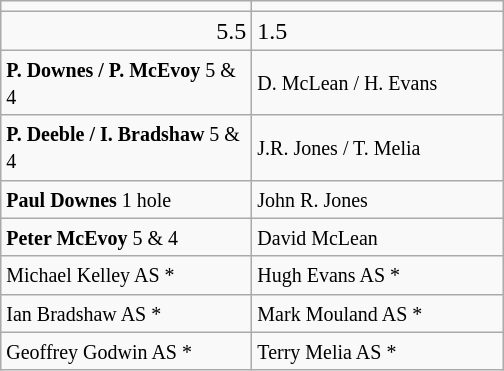<table class="wikitable">
<tr>
<td align="center" width="160"></td>
<td align="center" width="160"></td>
</tr>
<tr>
<td align="right">5.5</td>
<td>1.5</td>
</tr>
<tr>
<td><small><strong>P. Downes / P. McEvoy</strong> 5 & 4</small></td>
<td><small>D. McLean / H. Evans</small></td>
</tr>
<tr>
<td><small><strong>P. Deeble / I. Bradshaw</strong> 5 & 4</small></td>
<td><small>J.R. Jones / T. Melia</small></td>
</tr>
<tr>
<td><small><strong>Paul Downes</strong> 1 hole</small></td>
<td><small>John R. Jones</small></td>
</tr>
<tr>
<td><small><strong>Peter McEvoy</strong> 5 & 4</small></td>
<td><small>David McLean</small></td>
</tr>
<tr>
<td><small>Michael Kelley AS *</small></td>
<td><small>Hugh Evans AS *</small></td>
</tr>
<tr>
<td><small>Ian Bradshaw AS *</small></td>
<td><small>Mark Mouland AS *</small></td>
</tr>
<tr>
<td><small>Geoffrey Godwin AS *</small></td>
<td><small>Terry Melia AS *</small></td>
</tr>
</table>
